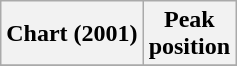<table class="wikitable sortable">
<tr>
<th align="left">Chart (2001)</th>
<th align="center">Peak<br>position</th>
</tr>
<tr>
</tr>
</table>
